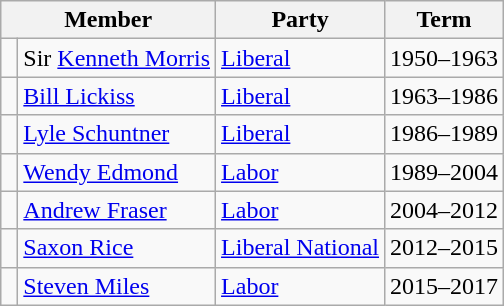<table class="wikitable">
<tr>
<th colspan="2">Member</th>
<th>Party</th>
<th>Term</th>
</tr>
<tr>
<td> </td>
<td>Sir <a href='#'>Kenneth Morris</a></td>
<td><a href='#'>Liberal</a></td>
<td>1950–1963</td>
</tr>
<tr>
<td> </td>
<td><a href='#'>Bill Lickiss</a></td>
<td><a href='#'>Liberal</a></td>
<td>1963–1986</td>
</tr>
<tr>
<td> </td>
<td><a href='#'>Lyle Schuntner</a></td>
<td><a href='#'>Liberal</a></td>
<td>1986–1989</td>
</tr>
<tr>
<td> </td>
<td><a href='#'>Wendy Edmond</a></td>
<td><a href='#'>Labor</a></td>
<td>1989–2004</td>
</tr>
<tr>
<td> </td>
<td><a href='#'>Andrew Fraser</a></td>
<td><a href='#'>Labor</a></td>
<td>2004–2012</td>
</tr>
<tr>
<td> </td>
<td><a href='#'>Saxon Rice</a></td>
<td><a href='#'>Liberal National</a></td>
<td>2012–2015</td>
</tr>
<tr>
<td> </td>
<td><a href='#'>Steven Miles</a></td>
<td><a href='#'>Labor</a></td>
<td>2015–2017</td>
</tr>
</table>
